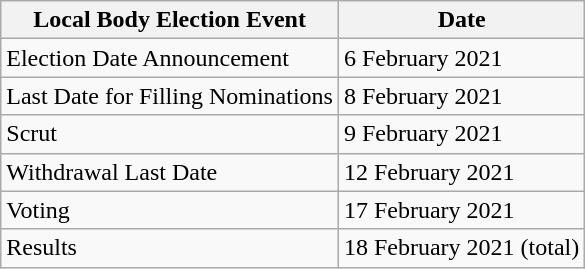<table class="wikitable">
<tr>
<th>Local Body Election Event</th>
<th>Date</th>
</tr>
<tr>
<td>Election Date Announcement</td>
<td>6 February 2021</td>
</tr>
<tr>
<td>Last Date for Filling Nominations</td>
<td>8 February 2021</td>
</tr>
<tr>
<td>Scrut</td>
<td>9 February 2021</td>
</tr>
<tr>
<td>Withdrawal Last Date</td>
<td>12 February 2021</td>
</tr>
<tr>
<td>Voting</td>
<td>17 February 2021</td>
</tr>
<tr>
<td>Results</td>
<td>18 February 2021 (total)</td>
</tr>
</table>
